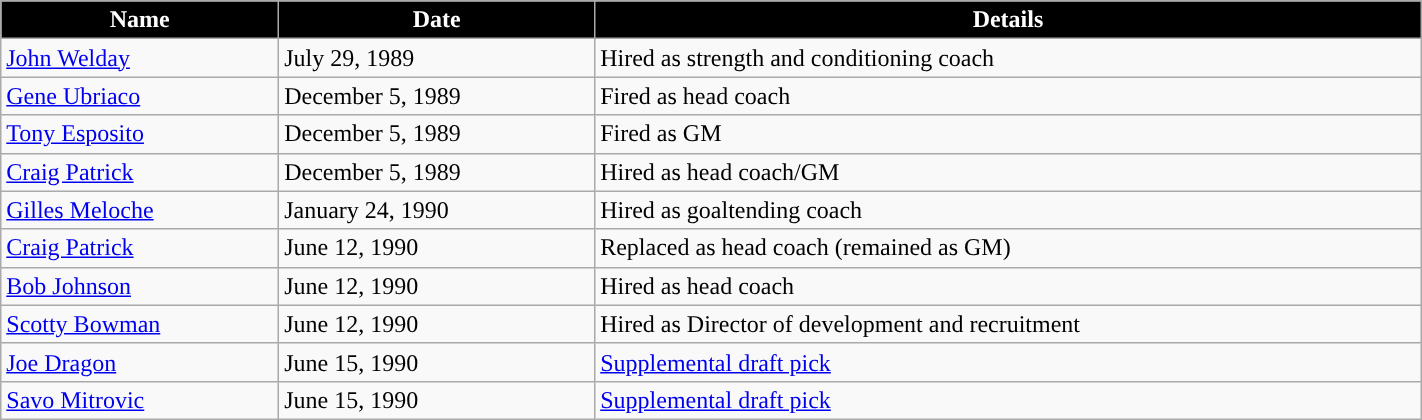<table class="wikitable" style="width:75%;">
<tr style="text-align:center; background:#ddd;">
<th style="color:white; background:#000000; ">Name</th>
<th style="color:white; background:#000000; ">Date</th>
<th style="color:white; background:#000000; ">Details</th>
</tr>
<tr>
<td><a href='#'>John Welday</a></td>
<td>July 29, 1989</td>
<td>Hired as strength and conditioning coach</td>
</tr>
<tr>
<td><a href='#'>Gene Ubriaco</a></td>
<td>December 5, 1989</td>
<td>Fired as head coach</td>
</tr>
<tr>
<td><a href='#'>Tony Esposito</a></td>
<td>December 5, 1989</td>
<td>Fired as GM</td>
</tr>
<tr>
<td><a href='#'>Craig Patrick</a></td>
<td>December 5, 1989</td>
<td>Hired as head coach/GM</td>
</tr>
<tr>
<td><a href='#'>Gilles Meloche</a></td>
<td>January 24, 1990</td>
<td>Hired as goaltending coach</td>
</tr>
<tr>
<td><a href='#'>Craig Patrick</a></td>
<td>June 12, 1990</td>
<td>Replaced as head coach (remained as GM)</td>
</tr>
<tr>
<td><a href='#'>Bob Johnson</a></td>
<td>June 12, 1990</td>
<td>Hired as head coach</td>
</tr>
<tr>
<td><a href='#'>Scotty Bowman</a></td>
<td>June 12, 1990</td>
<td>Hired as Director of development and recruitment</td>
</tr>
<tr>
<td><a href='#'>Joe Dragon</a></td>
<td>June 15, 1990</td>
<td><a href='#'>Supplemental draft pick</a></td>
</tr>
<tr>
<td><a href='#'>Savo Mitrovic</a></td>
<td>June 15, 1990</td>
<td><a href='#'>Supplemental draft pick</a></td>
</tr>
</table>
